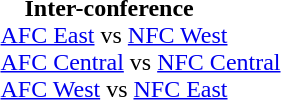<table border=0 style="margin: 0 0 0 1.5;">
<tr valign="top">
<td><br>    <strong>Inter-conference</strong><br>
<a href='#'>AFC East</a> vs <a href='#'>NFC West</a><br>
<a href='#'>AFC Central</a> vs <a href='#'>NFC Central</a><br>
<a href='#'>AFC West</a> vs <a href='#'>NFC East</a><br></td>
<td style="padding-left:40px;"></td>
</tr>
</table>
